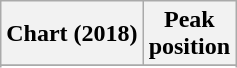<table class="wikitable sortable plainrowheaders" style="text-align:center">
<tr>
<th scope="col">Chart (2018)</th>
<th scope="col">Peak<br>position</th>
</tr>
<tr>
</tr>
<tr>
</tr>
<tr>
</tr>
</table>
